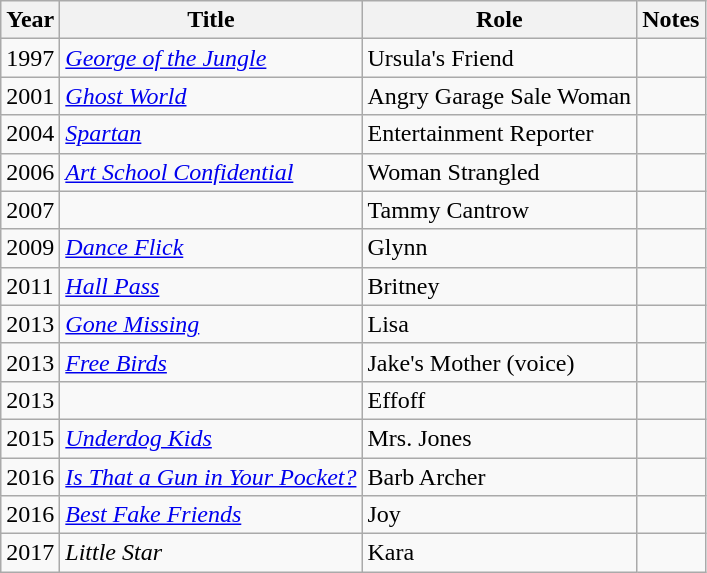<table class="wikitable sortable">
<tr>
<th>Year</th>
<th>Title</th>
<th>Role</th>
<th class="unsortable">Notes</th>
</tr>
<tr>
<td>1997</td>
<td><em><a href='#'>George of the Jungle</a></em></td>
<td>Ursula's Friend</td>
<td></td>
</tr>
<tr>
<td>2001</td>
<td><em><a href='#'>Ghost World</a></em></td>
<td>Angry Garage Sale Woman</td>
<td></td>
</tr>
<tr>
<td>2004</td>
<td><em><a href='#'>Spartan</a></em></td>
<td>Entertainment Reporter</td>
<td></td>
</tr>
<tr>
<td>2006</td>
<td><em><a href='#'>Art School Confidential</a></em></td>
<td>Woman Strangled</td>
<td></td>
</tr>
<tr>
<td>2007</td>
<td><em></em></td>
<td>Tammy Cantrow</td>
<td></td>
</tr>
<tr>
<td>2009</td>
<td><em><a href='#'>Dance Flick</a></em></td>
<td>Glynn</td>
<td></td>
</tr>
<tr>
<td>2011</td>
<td><em><a href='#'>Hall Pass</a></em></td>
<td>Britney</td>
<td></td>
</tr>
<tr>
<td>2013</td>
<td><em><a href='#'>Gone Missing</a></em></td>
<td>Lisa</td>
<td></td>
</tr>
<tr>
<td>2013</td>
<td><em><a href='#'>Free Birds</a></em></td>
<td>Jake's Mother (voice)</td>
<td></td>
</tr>
<tr>
<td>2013</td>
<td><em></em></td>
<td>Effoff</td>
<td></td>
</tr>
<tr>
<td>2015</td>
<td><em><a href='#'>Underdog Kids</a></em></td>
<td>Mrs. Jones</td>
<td></td>
</tr>
<tr>
<td>2016</td>
<td><em><a href='#'>Is That a Gun in Your Pocket?</a></em></td>
<td>Barb Archer</td>
<td></td>
</tr>
<tr>
<td>2016</td>
<td><em><a href='#'>Best Fake Friends</a></em></td>
<td>Joy</td>
<td></td>
</tr>
<tr>
<td>2017</td>
<td><em>Little Star</em></td>
<td>Kara</td>
<td></td>
</tr>
</table>
